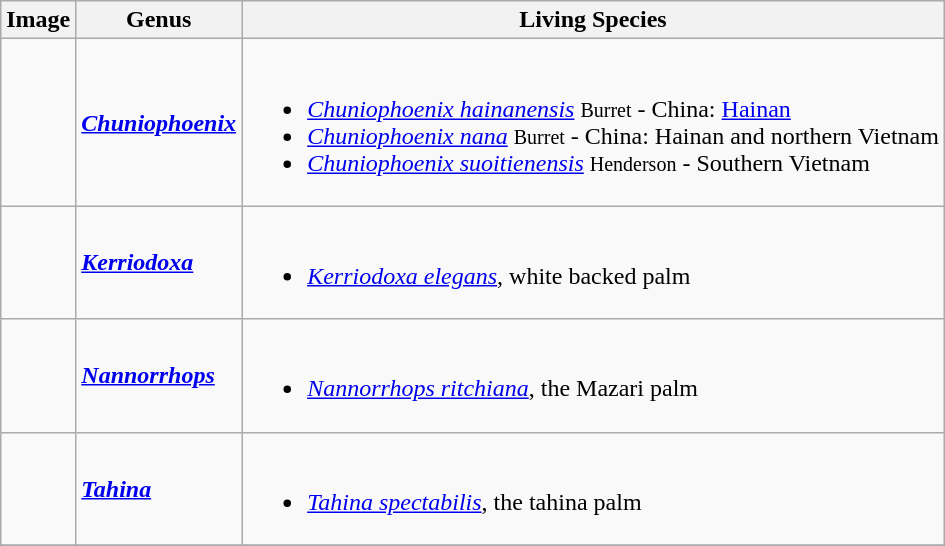<table class="wikitable">
<tr>
<th>Image</th>
<th>Genus</th>
<th>Living Species</th>
</tr>
<tr>
<td></td>
<td><strong><em><a href='#'>Chuniophoenix</a></em></strong> </td>
<td><br><ul><li><em><a href='#'>Chuniophoenix hainanensis</a></em> <small>Burret</small> - China: <a href='#'>Hainan</a></li><li><em><a href='#'>Chuniophoenix nana</a></em> <small>Burret</small> - China: Hainan and northern Vietnam</li><li><em><a href='#'>Chuniophoenix suoitienensis</a></em> <small>Henderson</small> - Southern Vietnam</li></ul></td>
</tr>
<tr>
<td></td>
<td><strong><em><a href='#'>Kerriodoxa</a></em></strong> </td>
<td><br><ul><li><em><a href='#'>Kerriodoxa elegans</a></em>,  white backed palm</li></ul></td>
</tr>
<tr>
<td></td>
<td><strong><em><a href='#'>Nannorrhops</a></em></strong> </td>
<td><br><ul><li><em><a href='#'>Nannorrhops ritchiana</a></em>, the Mazari palm</li></ul></td>
</tr>
<tr>
<td></td>
<td><strong><em><a href='#'>Tahina</a></em></strong> </td>
<td><br><ul><li><em><a href='#'>Tahina spectabilis</a></em>, the tahina palm</li></ul></td>
</tr>
<tr>
</tr>
</table>
